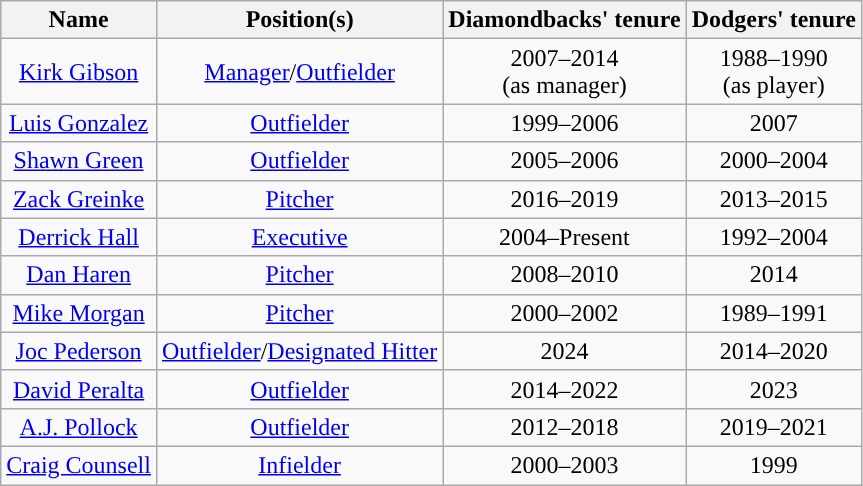<table class="wikitable" style="text-align: center">
<tr>
<th>Name</th>
<th>Position(s)</th>
<th>Diamondbacks' tenure</th>
<th>Dodgers' tenure</th>
</tr>
<tr>
<td><a href='#'>Kirk Gibson</a></td>
<td><a href='#'>Manager</a>/<a href='#'>Outfielder</a></td>
<td>2007–2014<br>(as manager)</td>
<td>1988–1990<br>(as player)</td>
</tr>
<tr>
<td><a href='#'>Luis Gonzalez</a></td>
<td><a href='#'>Outfielder</a></td>
<td>1999–2006</td>
<td>2007</td>
</tr>
<tr>
<td><a href='#'>Shawn Green</a></td>
<td><a href='#'>Outfielder</a></td>
<td>2005–2006</td>
<td>2000–2004</td>
</tr>
<tr>
<td><a href='#'>Zack Greinke</a></td>
<td><a href='#'>Pitcher</a></td>
<td>2016–2019</td>
<td>2013–2015</td>
</tr>
<tr>
<td><a href='#'>Derrick Hall</a></td>
<td><a href='#'>Executive</a></td>
<td>2004–Present</td>
<td>1992–2004</td>
</tr>
<tr>
<td><a href='#'>Dan Haren</a></td>
<td><a href='#'>Pitcher</a></td>
<td>2008–2010</td>
<td>2014</td>
</tr>
<tr>
<td><a href='#'>Mike Morgan</a></td>
<td><a href='#'>Pitcher</a></td>
<td>2000–2002</td>
<td>1989–1991</td>
</tr>
<tr>
<td><a href='#'>Joc Pederson</a></td>
<td><a href='#'>Outfielder</a>/<a href='#'>Designated Hitter</a></td>
<td>2024</td>
<td>2014–2020</td>
</tr>
<tr>
<td><a href='#'>David Peralta</a></td>
<td><a href='#'>Outfielder</a></td>
<td>2014–2022</td>
<td>2023</td>
</tr>
<tr>
<td><a href='#'>A.J. Pollock</a></td>
<td><a href='#'>Outfielder</a></td>
<td>2012–2018</td>
<td>2019–2021</td>
</tr>
<tr>
<td><a href='#'>Craig Counsell</a></td>
<td><a href='#'>Infielder</a></td>
<td>2000–2003</td>
<td>1999</td>
</tr>
</table>
